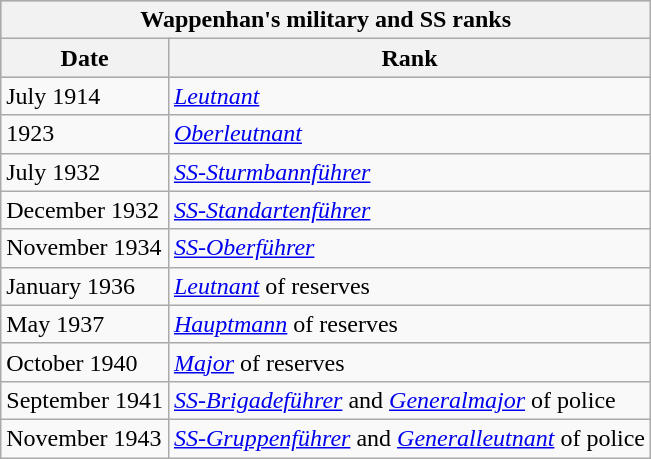<table class="wikitable float-right">
<tr style="background:silver">
<th colspan="2">Wappenhan's military and SS ranks</th>
</tr>
<tr style="background:silver">
<th>Date</th>
<th>Rank</th>
</tr>
<tr>
<td>July 1914</td>
<td><em><a href='#'>Leutnant</a></em></td>
</tr>
<tr>
<td>1923</td>
<td><em><a href='#'>Oberleutnant</a></em></td>
</tr>
<tr>
<td>July 1932</td>
<td><em><a href='#'>SS-Sturmbannführer</a></em></td>
</tr>
<tr>
<td>December 1932</td>
<td><em><a href='#'>SS-Standartenführer</a></em></td>
</tr>
<tr>
<td>November 1934</td>
<td><em><a href='#'>SS-Oberführer</a></em></td>
</tr>
<tr>
<td>January 1936</td>
<td><em><a href='#'>Leutnant</a></em> of reserves</td>
</tr>
<tr>
<td>May 1937</td>
<td><em><a href='#'>Hauptmann</a></em> of reserves</td>
</tr>
<tr>
<td>October 1940</td>
<td><em><a href='#'>Major</a></em> of reserves</td>
</tr>
<tr>
<td>September 1941</td>
<td><em><a href='#'>SS-Brigadeführer</a></em> and <em><a href='#'>Generalmajor</a></em> of police</td>
</tr>
<tr>
<td>November 1943</td>
<td><em><a href='#'>SS-Gruppenführer</a></em> and <em><a href='#'>Generalleutnant</a></em> of police</td>
</tr>
</table>
